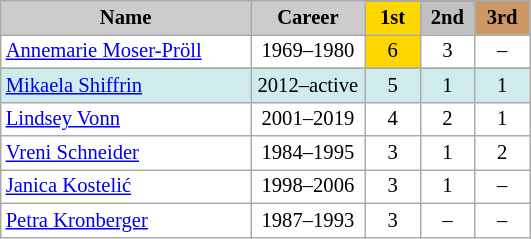<table class="wikitable plainrowheaders" style="background:#fff; font-size:86%; line-height:16px; border:grey solid 1px; border-collapse:collapse;">
<tr style="background:#ccc; text-align:center;">
<th style="background-color: #ccc;" rowspan=2 width="160">Name</th>
<th style="background-color: #ccc;" rowspan=2 width="70">Career</th>
</tr>
<tr style="background:#ccc; text-align:center;">
<th style="background-color:gold;" width="30">1st</th>
<th style="background-color:silver;" width="30">2nd</th>
<th style="background-color: #cc9966;" width="30">3rd</th>
</tr>
<tr align=center>
<td align=left> <a href='#'>Annemarie Moser-Pröll</a></td>
<td>1969–1980</td>
<td bgcolor="gold">6</td>
<td>3</td>
<td>–</td>
</tr>
<tr align=center>
</tr>
<tr style="background:#CFECEC" align=center>
<td align=left> <a href='#'>Mikaela Shiffrin</a></td>
<td>2012–active</td>
<td>5</td>
<td>1</td>
<td>1</td>
</tr>
<tr align=center>
<td align=left> <a href='#'>Lindsey Vonn</a></td>
<td>2001–2019</td>
<td>4</td>
<td>2</td>
<td>1</td>
</tr>
<tr align=center>
<td align=left> <a href='#'>Vreni Schneider</a></td>
<td>1984–1995</td>
<td>3</td>
<td>1</td>
<td>2</td>
</tr>
<tr align=center>
<td align=left> <a href='#'>Janica Kostelić</a></td>
<td>1998–2006</td>
<td>3</td>
<td>1</td>
<td>–</td>
</tr>
<tr align=center>
<td align=left> <a href='#'>Petra Kronberger</a></td>
<td>1987–1993</td>
<td>3</td>
<td>–</td>
<td>–</td>
</tr>
</table>
